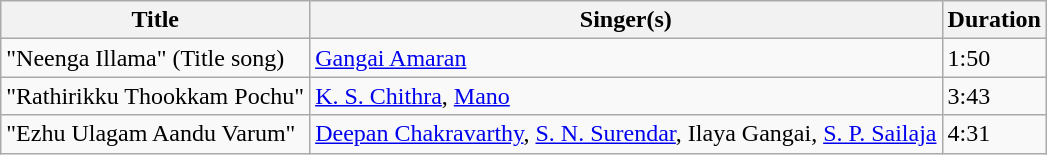<table class="wikitable">
<tr>
<th>Title</th>
<th>Singer(s)</th>
<th>Duration</th>
</tr>
<tr>
<td>"Neenga Illama" (Title song)</td>
<td><a href='#'>Gangai Amaran</a></td>
<td>1:50</td>
</tr>
<tr>
<td>"Rathirikku Thookkam Pochu"</td>
<td><a href='#'>K. S. Chithra</a>, <a href='#'>Mano</a></td>
<td>3:43</td>
</tr>
<tr>
<td>"Ezhu Ulagam Aandu Varum"</td>
<td><a href='#'>Deepan Chakravarthy</a>, <a href='#'>S. N. Surendar</a>, Ilaya Gangai, <a href='#'>S. P. Sailaja</a></td>
<td>4:31</td>
</tr>
</table>
